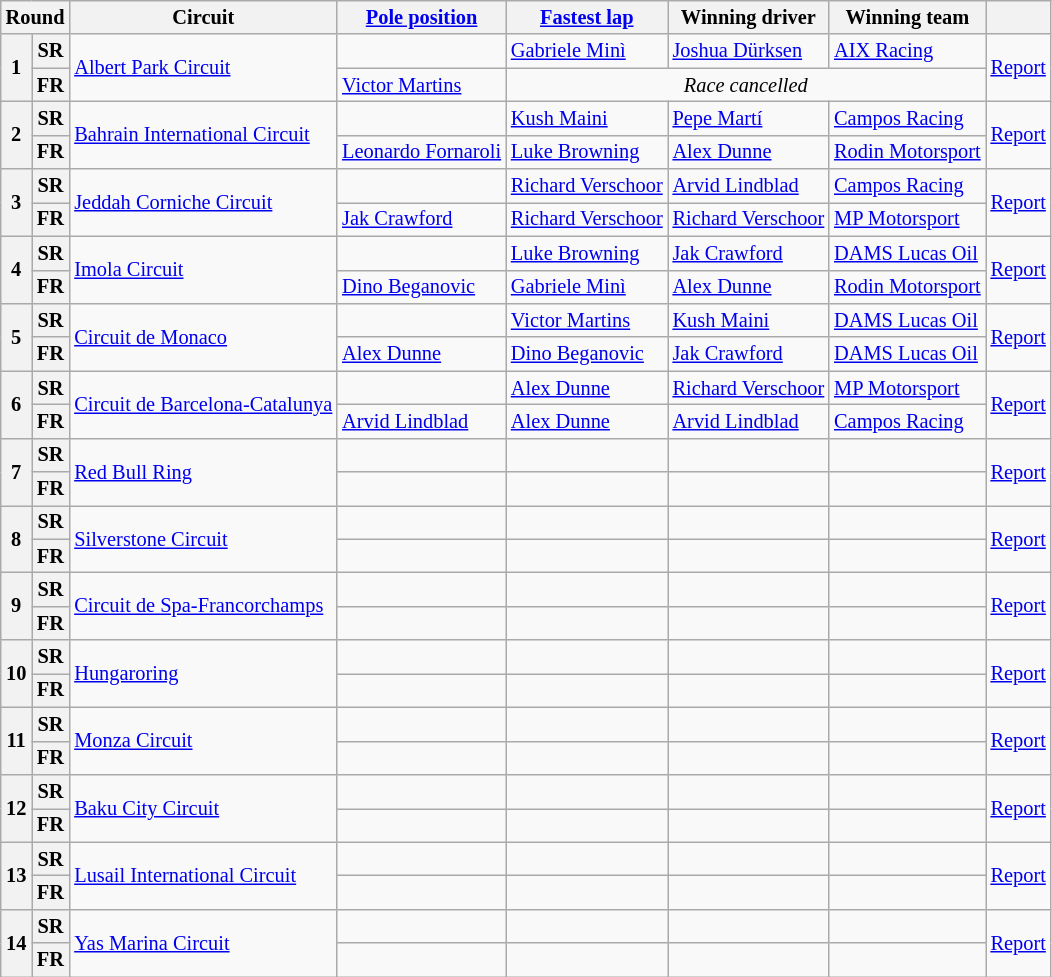<table class="wikitable" style="font-size: 85%;">
<tr>
<th colspan="2">Round</th>
<th>Circuit</th>
<th><a href='#'>Pole position</a></th>
<th><a href='#'>Fastest lap</a></th>
<th>Winning driver</th>
<th>Winning team</th>
<th></th>
</tr>
<tr>
<th rowspan="2">1</th>
<th>SR</th>
<td rowspan="2"> <a href='#'>Albert Park Circuit</a></td>
<td></td>
<td> <a href='#'>Gabriele Minì</a></td>
<td> <a href='#'>Joshua Dürksen</a></td>
<td> <a href='#'>AIX Racing</a></td>
<td rowspan="2"><a href='#'>Report</a></td>
</tr>
<tr>
<th>FR</th>
<td> <a href='#'>Victor Martins</a></td>
<td colspan="3" align="center"><em>Race cancelled</em></td>
</tr>
<tr>
<th rowspan="2">2</th>
<th>SR</th>
<td rowspan="2"> <a href='#'>Bahrain International Circuit</a></td>
<td></td>
<td> <a href='#'>Kush Maini</a></td>
<td> <a href='#'>Pepe Martí</a></td>
<td> <a href='#'>Campos Racing</a></td>
<td rowspan="2"><a href='#'>Report</a></td>
</tr>
<tr>
<th>FR</th>
<td nowrap> <a href='#'>Leonardo Fornaroli</a></td>
<td> <a href='#'>Luke Browning</a></td>
<td> <a href='#'>Alex Dunne</a></td>
<td nowrap> <a href='#'>Rodin Motorsport</a></td>
</tr>
<tr>
<th rowspan="2">3</th>
<th>SR</th>
<td rowspan="2"> <a href='#'>Jeddah Corniche Circuit</a></td>
<td></td>
<td nowrap> <a href='#'>Richard Verschoor</a></td>
<td> <a href='#'>Arvid Lindblad</a></td>
<td> <a href='#'>Campos Racing</a></td>
<td rowspan="2"><a href='#'>Report</a></td>
</tr>
<tr>
<th>FR</th>
<td> <a href='#'>Jak Crawford</a></td>
<td> <a href='#'>Richard Verschoor</a></td>
<td nowrap> <a href='#'>Richard Verschoor</a></td>
<td> <a href='#'>MP Motorsport</a></td>
</tr>
<tr>
<th rowspan="2">4</th>
<th>SR</th>
<td rowspan="2"> <a href='#'>Imola Circuit</a></td>
<td></td>
<td> <a href='#'>Luke Browning</a></td>
<td> <a href='#'>Jak Crawford</a></td>
<td nowrap> <a href='#'>DAMS Lucas Oil</a></td>
<td rowspan="2"><a href='#'>Report</a></td>
</tr>
<tr>
<th>FR</th>
<td> <a href='#'>Dino Beganovic</a></td>
<td> <a href='#'>Gabriele Minì</a></td>
<td> <a href='#'>Alex Dunne</a></td>
<td nowrap> <a href='#'>Rodin Motorsport</a></td>
</tr>
<tr>
<th rowspan="2">5</th>
<th>SR</th>
<td rowspan="2"> <a href='#'>Circuit de Monaco</a></td>
<td></td>
<td> <a href='#'>Victor Martins</a></td>
<td> <a href='#'>Kush Maini</a></td>
<td> <a href='#'>DAMS Lucas Oil</a></td>
<td rowspan="2"><a href='#'>Report</a></td>
</tr>
<tr>
<th>FR</th>
<td> <a href='#'>Alex Dunne</a></td>
<td> <a href='#'>Dino Beganovic</a></td>
<td> <a href='#'>Jak Crawford</a></td>
<td> <a href='#'>DAMS Lucas Oil</a></td>
</tr>
<tr>
<th rowspan="2">6</th>
<th>SR</th>
<td rowspan="2" nowrap> <a href='#'>Circuit de Barcelona-Catalunya</a></td>
<td></td>
<td> <a href='#'>Alex Dunne</a></td>
<td> <a href='#'>Richard Verschoor</a></td>
<td> <a href='#'>MP Motorsport</a></td>
<td rowspan="2"><a href='#'>Report</a></td>
</tr>
<tr>
<th>FR</th>
<td> <a href='#'>Arvid Lindblad</a></td>
<td> <a href='#'>Alex Dunne</a></td>
<td> <a href='#'>Arvid Lindblad</a></td>
<td> <a href='#'>Campos Racing</a></td>
</tr>
<tr>
<th rowspan="2">7</th>
<th>SR</th>
<td rowspan="2"> <a href='#'>Red Bull Ring</a></td>
<td></td>
<td></td>
<td></td>
<td></td>
<td rowspan="2"><a href='#'>Report</a></td>
</tr>
<tr>
<th>FR</th>
<td></td>
<td></td>
<td></td>
<td></td>
</tr>
<tr>
<th rowspan="2">8</th>
<th>SR</th>
<td rowspan="2"> <a href='#'>Silverstone Circuit</a></td>
<td></td>
<td></td>
<td></td>
<td></td>
<td rowspan="2"><a href='#'>Report</a></td>
</tr>
<tr>
<th>FR</th>
<td></td>
<td></td>
<td></td>
<td></td>
</tr>
<tr>
<th rowspan="2">9</th>
<th>SR</th>
<td rowspan="2"> <a href='#'>Circuit de Spa-Francorchamps</a></td>
<td></td>
<td></td>
<td></td>
<td></td>
<td rowspan="2"><a href='#'>Report</a></td>
</tr>
<tr>
<th>FR</th>
<td></td>
<td></td>
<td></td>
<td></td>
</tr>
<tr>
<th rowspan="2">10</th>
<th>SR</th>
<td rowspan="2"> <a href='#'>Hungaroring</a></td>
<td></td>
<td></td>
<td></td>
<td></td>
<td rowspan="2"><a href='#'>Report</a></td>
</tr>
<tr>
<th>FR</th>
<td></td>
<td></td>
<td></td>
<td></td>
</tr>
<tr>
<th rowspan="2">11</th>
<th>SR</th>
<td rowspan="2"> <a href='#'>Monza Circuit</a></td>
<td></td>
<td></td>
<td></td>
<td></td>
<td rowspan="2"><a href='#'>Report</a></td>
</tr>
<tr>
<th>FR</th>
<td></td>
<td></td>
<td></td>
<td></td>
</tr>
<tr>
<th rowspan="2">12</th>
<th>SR</th>
<td rowspan="2"> <a href='#'>Baku City Circuit</a></td>
<td></td>
<td></td>
<td></td>
<td></td>
<td rowspan="2"><a href='#'>Report</a></td>
</tr>
<tr>
<th>FR</th>
<td></td>
<td></td>
<td></td>
<td></td>
</tr>
<tr>
<th rowspan="2">13</th>
<th>SR</th>
<td rowspan="2"> <a href='#'>Lusail International Circuit</a></td>
<td></td>
<td></td>
<td></td>
<td></td>
<td rowspan="2"><a href='#'>Report</a></td>
</tr>
<tr>
<th>FR</th>
<td></td>
<td></td>
<td></td>
<td></td>
</tr>
<tr>
<th rowspan="2">14</th>
<th>SR</th>
<td rowspan="2"> <a href='#'>Yas Marina Circuit</a></td>
<td></td>
<td></td>
<td></td>
<td></td>
<td rowspan="2"><a href='#'>Report</a></td>
</tr>
<tr>
<th>FR</th>
<td></td>
<td></td>
<td></td>
<td></td>
</tr>
</table>
